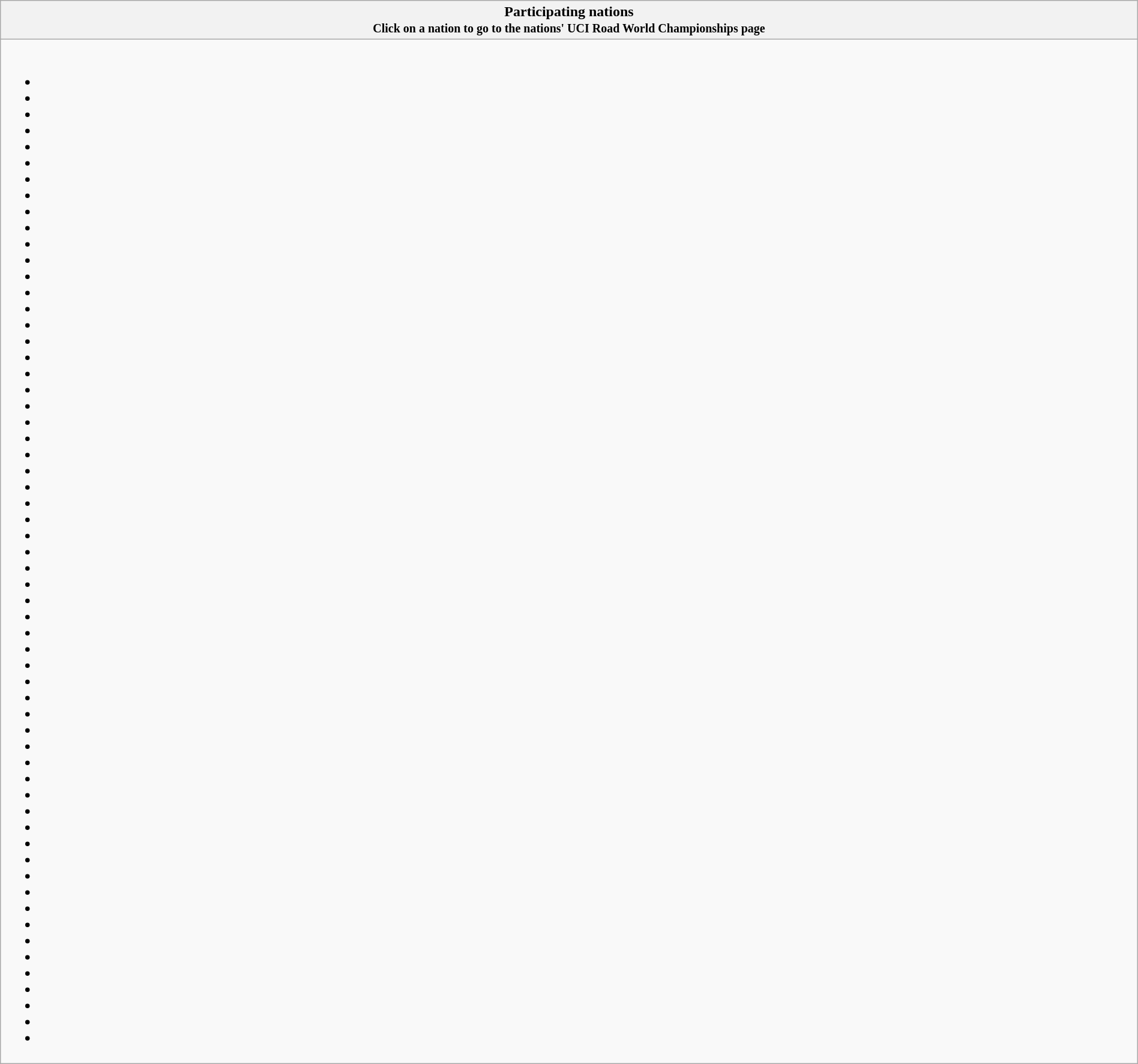<table class="wikitable collapsible" style="width:100%;">
<tr>
<th>Participating nations<br><small>Click on a nation to go to the nations' UCI Road World Championships page</small></th>
</tr>
<tr>
<td><br><ul><li></li><li></li><li></li><li></li><li></li><li></li><li></li><li></li><li></li><li></li><li></li><li></li><li></li><li></li><li></li><li></li><li></li><li></li><li></li><li></li><li></li><li></li><li></li><li></li><li></li><li></li><li></li><li></li><li></li><li></li><li></li><li></li><li></li><li></li><li></li><li></li><li></li><li></li><li></li><li></li><li></li><li></li><li></li><li></li><li></li><li></li><li></li><li></li><li></li><li></li><li></li><li></li><li></li><li></li><li></li><li></li><li></li><li></li><li></li><li></li></ul></td>
</tr>
</table>
